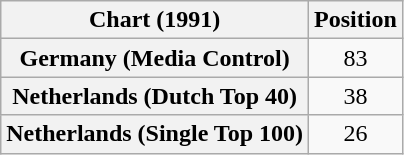<table class="wikitable sortable plainrowheaders" style="text-align:center">
<tr>
<th scope="col">Chart (1991)</th>
<th scope="col">Position</th>
</tr>
<tr>
<th scope="row">Germany (Media Control)</th>
<td>83</td>
</tr>
<tr>
<th scope="row">Netherlands (Dutch Top 40)</th>
<td>38</td>
</tr>
<tr>
<th scope="row">Netherlands (Single Top 100)</th>
<td>26</td>
</tr>
</table>
